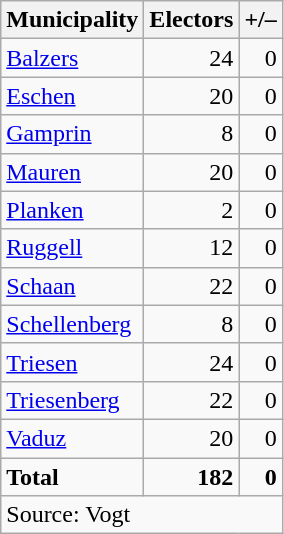<table class="wikitable">
<tr>
<th>Municipality</th>
<th>Electors</th>
<th>+/–</th>
</tr>
<tr>
<td><a href='#'>Balzers</a></td>
<td style="text-align: right;">24</td>
<td align="right">0</td>
</tr>
<tr>
<td><a href='#'>Eschen</a></td>
<td style="text-align: right;">20</td>
<td align="right">0</td>
</tr>
<tr>
<td><a href='#'>Gamprin</a></td>
<td style="text-align: right;">8</td>
<td align="right">0</td>
</tr>
<tr>
<td><a href='#'>Mauren</a></td>
<td style="text-align: right;">20</td>
<td align="right">0</td>
</tr>
<tr>
<td><a href='#'>Planken</a></td>
<td style="text-align: right;">2</td>
<td align="right">0</td>
</tr>
<tr>
<td><a href='#'>Ruggell</a></td>
<td style="text-align: right;">12</td>
<td align="right">0</td>
</tr>
<tr>
<td><a href='#'>Schaan</a></td>
<td style="text-align: right;">22</td>
<td align="right">0</td>
</tr>
<tr>
<td><a href='#'>Schellenberg</a></td>
<td style="text-align: right;">8</td>
<td align="right">0</td>
</tr>
<tr>
<td><a href='#'>Triesen</a></td>
<td style="text-align: right;">24</td>
<td align="right">0</td>
</tr>
<tr>
<td><a href='#'>Triesenberg</a></td>
<td style="text-align: right;">22</td>
<td align="right">0</td>
</tr>
<tr>
<td><a href='#'>Vaduz</a></td>
<td style="text-align: right;">20</td>
<td align="right">0</td>
</tr>
<tr>
<td><strong>Total</strong></td>
<td align="right"><strong>182</strong></td>
<td align="right"><strong>0</strong></td>
</tr>
<tr>
<td colspan="3">Source: Vogt</td>
</tr>
</table>
